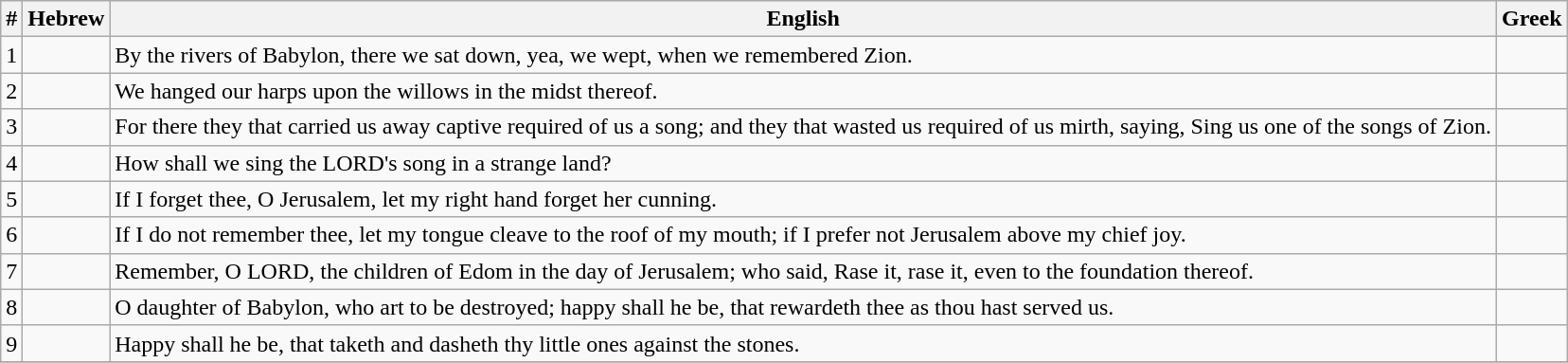<table class=wikitable>
<tr>
<th>#</th>
<th>Hebrew</th>
<th>English</th>
<th>Greek</th>
</tr>
<tr>
<td style="text-align:right">1</td>
<td style="text-align:right"></td>
<td>By the rivers of Babylon, there we sat down, yea, we wept, when we remembered Zion.</td>
<td></td>
</tr>
<tr>
<td style="text-align:right">2</td>
<td style="text-align:right"></td>
<td>We hanged our harps upon the willows in the midst thereof.</td>
<td></td>
</tr>
<tr>
<td style="text-align:right">3</td>
<td style="text-align:right"></td>
<td>For there they that carried us away captive required of us a song; and they that wasted us required of us mirth, saying, Sing us one of the songs of Zion.</td>
<td></td>
</tr>
<tr>
<td style="text-align:right">4</td>
<td style="text-align:right"></td>
<td>How shall we sing the LORD's song in a strange land?</td>
<td></td>
</tr>
<tr>
<td style="text-align:right">5</td>
<td style="text-align:right"></td>
<td>If I forget thee, O Jerusalem, let my right hand forget her cunning.</td>
<td></td>
</tr>
<tr>
<td style="text-align:right">6</td>
<td style="text-align:right"></td>
<td>If I do not remember thee, let my tongue cleave to the roof of my mouth; if I prefer not Jerusalem above my chief joy.</td>
<td></td>
</tr>
<tr>
<td style="text-align:right">7</td>
<td style="text-align:right"></td>
<td>Remember, O LORD, the children of Edom in the day of Jerusalem; who said, Rase it, rase it, even to the foundation thereof.</td>
<td></td>
</tr>
<tr>
<td style="text-align:right">8</td>
<td style="text-align:right"></td>
<td>O daughter of Babylon, who art to be destroyed; happy shall he be, that rewardeth thee as thou hast served us.</td>
<td></td>
</tr>
<tr>
<td style="text-align:right">9</td>
<td style="text-align:right"></td>
<td>Happy shall he be, that taketh and dasheth thy little ones against the stones.</td>
<td></td>
</tr>
<tr>
</tr>
</table>
